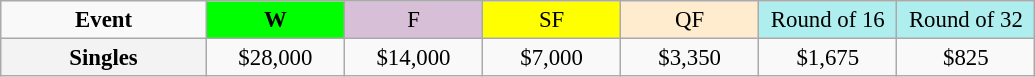<table class=wikitable style=font-size:95%;text-align:center>
<tr>
<td style="width:130px"><strong>Event</strong></td>
<td style="width:85px; background:lime"><strong>W</strong></td>
<td style="width:85px; background:thistle">F</td>
<td style="width:85px; background:#ffff00">SF</td>
<td style="width:85px; background:#ffebcd">QF</td>
<td style="width:85px; background:#afeeee">Round of 16</td>
<td style="width:85px; background:#afeeee">Round of 32</td>
</tr>
<tr>
<th style=background:#f3f3f3>Singles </th>
<td>$28,000</td>
<td>$14,000</td>
<td>$7,000</td>
<td>$3,350</td>
<td>$1,675</td>
<td>$825</td>
</tr>
</table>
